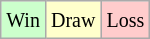<table class="wikitable">
<tr>
<td style="background-color: #ccffcc;"><small>Win</small></td>
<td style="background-color: #ffffcc;"><small>Draw</small></td>
<td style="background-color: #ffcccc;"><small>Loss</small></td>
</tr>
</table>
